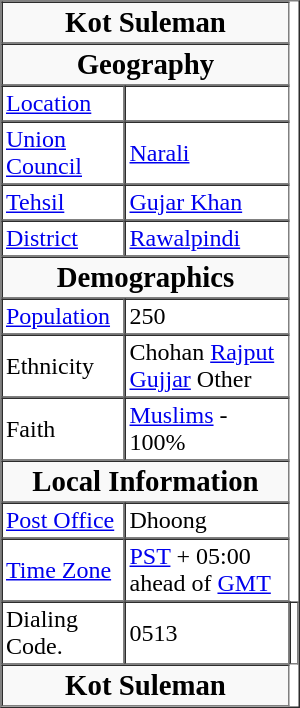<table border=1 cellpadding="2" cellspacing="0" align="right" width=200 style=margin-left:200px>
<tr>
<th colspan=2 align=center bgcolor="f9f9f9"><big><span><strong>Kot Suleman</strong></span></big></th>
</tr>
<tr>
</tr>
<tr>
<th colspan=2 align=center bgcolor="f9f9f9"><big><span><strong>Geography</strong></span></big></th>
</tr>
<tr>
<td><a href='#'>Location</a></td>
<td></td>
</tr>
<tr>
<td><a href='#'>Union Council</a></td>
<td><a href='#'>Narali</a></td>
</tr>
<tr>
<td><a href='#'>Tehsil</a></td>
<td><a href='#'>Gujar Khan</a></td>
</tr>
<tr 1>
<td><a href='#'>District</a></td>
<td><a href='#'>Rawalpindi</a></td>
</tr>
<tr>
<th colspan=2 align=center bgcolor="f9f9f9"><big><span><strong>Demographics</strong></span></big></th>
</tr>
<tr>
<td><a href='#'>Population</a></td>
<td>250</td>
</tr>
<tr>
<td>Ethnicity</td>
<td>Chohan <a href='#'>Rajput</a> <a href='#'>Gujjar</a> Other</td>
</tr>
<tr>
<td>Faith</td>
<td><a href='#'>Muslims</a> - 100%</td>
</tr>
<tr>
<th colspan=2 align=center bgcolor="f9f9f9"><big><span><strong>Local Information</strong></span></big></th>
</tr>
<tr>
<td><a href='#'>Post Office</a></td>
<td>Dhoong</td>
</tr>
<tr>
<td><a href='#'>Time Zone</a></td>
<td><a href='#'>PST</a> + 05:00 ahead of <a href='#'>GMT</a></td>
</tr>
<tr>
<td>Dialing Code.</td>
<td>0513</td>
<td></td>
</tr>
<tr>
<th colspan=2 align=center bgcolor="f9f9f9"><big><span><strong>Kot Suleman </strong></span></big></th>
</tr>
</table>
